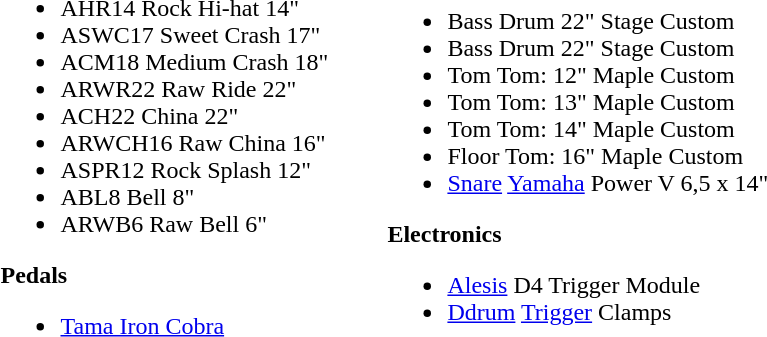<table>
<tr mjh>
<td width=50%><br><ul><li>AHR14 Rock Hi-hat 14"</li><li>ASWC17 Sweet Crash 17"</li><li>ACM18 Medium Crash 18"</li><li>ARWR22 Raw Ride 22"</li><li>ACH22 China 22"</li><li>ARWCH16 Raw China 16"</li><li>ASPR12 Rock Splash 12"</li><li>ABL8 Bell 8"</li><li>ARWB6 Raw Bell 6"</li></ul><strong>Pedals</strong><ul><li><a href='#'>Tama Iron Cobra</a></li></ul></td>
<td width=50%><br><ul><li>Bass Drum 22" Stage Custom</li><li>Bass Drum 22" Stage Custom</li><li>Tom Tom: 12" Maple Custom</li><li>Tom Tom: 13" Maple Custom</li><li>Tom Tom: 14" Maple Custom</li><li>Floor Tom: 16" Maple Custom</li><li><a href='#'>Snare</a> <a href='#'>Yamaha</a> Power V 6,5 x 14"</li></ul><strong>Electronics</strong><ul><li><a href='#'>Alesis</a> D4 Trigger Module</li><li><a href='#'>Ddrum</a> <a href='#'>Trigger</a> Clamps</li></ul></td>
</tr>
</table>
